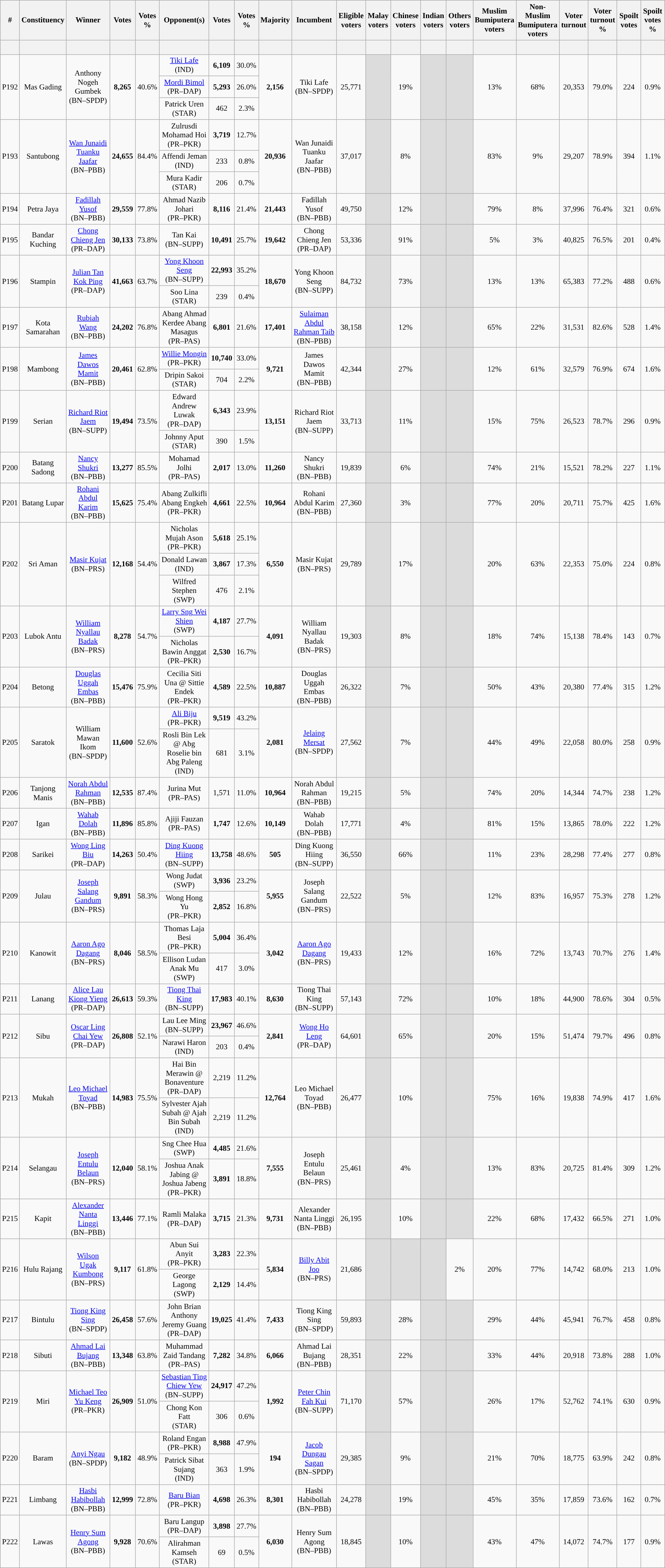<table class="wikitable sortable" style="text-align:center; font-size:90%">
<tr>
<th width="30">#</th>
<th width="60">Constituency</th>
<th width="150">Winner</th>
<th width="50">Votes</th>
<th width="50">Votes %</th>
<th width="150">Opponent(s)</th>
<th width="50">Votes</th>
<th width="50">Votes %</th>
<th width="50">Majority</th>
<th width="150">Incumbent</th>
<th width="50">Eligible voters</th>
<th width="50">Malay voters</th>
<th width="50">Chinese voters</th>
<th width="50">Indian voters</th>
<th width="50">Others voters</th>
<th width="50">Muslim Bumiputera voters</th>
<th width="50">Non-Muslim Bumiputera voters</th>
<th width="50">Voter turnout</th>
<th width="50">Voter turnout %</th>
<th width="50">Spoilt votes</th>
<th width="50">Spoilt votes %</th>
</tr>
<tr>
<th height="20"></th>
<th></th>
<th></th>
<th></th>
<th></th>
<th></th>
<th></th>
<th></th>
<th></th>
<th></th>
<th></th>
<th></th>
<th></th>
<th></th>
<th></th>
<th></th>
<th></th>
<th></th>
<th></th>
<th></th>
<th></th>
</tr>
<tr>
<td rowspan="3">P192</td>
<td rowspan="3">Mas Gading</td>
<td rowspan="3">Anthony Nogeh Gumbek<br>(BN–SPDP)</td>
<td rowspan="3"><strong>8,265</strong></td>
<td rowspan="3">40.6%</td>
<td><a href='#'>Tiki Lafe</a><br>(IND)</td>
<td><strong>6,109</strong></td>
<td>30.0%</td>
<td rowspan="3"><strong>2,156</strong></td>
<td rowspan="3">Tiki Lafe<br>(BN–SPDP)</td>
<td rowspan="3">25,771</td>
<td rowspan="3" bgcolor="dcdcdc"></td>
<td rowspan="3">19%</td>
<td rowspan="3" bgcolor="dcdcdc"></td>
<td rowspan="3" bgcolor="dcdcdc"></td>
<td rowspan="3">13%</td>
<td rowspan="3">68%</td>
<td rowspan="3">20,353</td>
<td rowspan="3">79.0%</td>
<td rowspan="3">224</td>
<td rowspan="3">0.9%</td>
</tr>
<tr>
<td><a href='#'>Mordi Bimol</a><br>(PR–DAP)</td>
<td><strong>5,293</strong></td>
<td>26.0%</td>
</tr>
<tr>
<td>Patrick Uren<br>(STAR)</td>
<td>462</td>
<td>2.3%</td>
</tr>
<tr>
<td rowspan="3">P193</td>
<td rowspan="3">Santubong</td>
<td rowspan="3"><a href='#'>Wan Junaidi Tuanku Jaafar</a><br>(BN–PBB)</td>
<td rowspan="3"><strong>24,655</strong></td>
<td rowspan="3">84.4%</td>
<td>Zulrusdi Mohamad Hoi<br>(PR–PKR)</td>
<td><strong>3,719</strong></td>
<td>12.7%</td>
<td rowspan="3"><strong>20,936</strong></td>
<td rowspan="3">Wan Junaidi Tuanku Jaafar<br>(BN–PBB)</td>
<td rowspan="3">37,017</td>
<td rowspan="3" bgcolor="dcdcdc"></td>
<td rowspan="3">8%</td>
<td rowspan="3" bgcolor="dcdcdc"></td>
<td rowspan="3" bgcolor="dcdcdc"></td>
<td rowspan="3">83%</td>
<td rowspan="3">9%</td>
<td rowspan="3">29,207</td>
<td rowspan="3">78.9%</td>
<td rowspan="3">394</td>
<td rowspan="3">1.1%</td>
</tr>
<tr>
<td>Affendi Jeman<br>(IND)</td>
<td>233</td>
<td>0.8%</td>
</tr>
<tr>
<td>Mura Kadir<br>(STAR)</td>
<td>206</td>
<td>0.7%</td>
</tr>
<tr>
<td>P194</td>
<td>Petra Jaya</td>
<td><a href='#'>Fadillah Yusof</a><br>(BN–PBB)</td>
<td><strong>29,559</strong></td>
<td>77.8%</td>
<td>Ahmad Nazib Johari<br>(PR–PKR)</td>
<td><strong>8,116</strong></td>
<td>21.4%</td>
<td><strong>21,443</strong></td>
<td>Fadillah Yusof<br>(BN–PBB)</td>
<td>49,750</td>
<td bgcolor="dcdcdc"></td>
<td>12%</td>
<td bgcolor="dcdcdc"></td>
<td bgcolor="dcdcdc"></td>
<td>79%</td>
<td>8%</td>
<td>37,996</td>
<td>76.4%</td>
<td>321</td>
<td>0.6%</td>
</tr>
<tr>
<td>P195</td>
<td>Bandar Kuching</td>
<td><a href='#'>Chong Chieng Jen</a><br>(PR–DAP)</td>
<td><strong>30,133</strong></td>
<td>73.8%</td>
<td>Tan Kai<br>(BN–SUPP)</td>
<td><strong>10,491</strong></td>
<td>25.7%</td>
<td><strong>19,642</strong></td>
<td>Chong Chieng Jen<br>(PR–DAP)</td>
<td>53,336</td>
<td bgcolor="dcdcdc"></td>
<td>91%</td>
<td bgcolor="dcdcdc"></td>
<td bgcolor="dcdcdc"></td>
<td>5%</td>
<td>3%</td>
<td>40,825</td>
<td>76.5%</td>
<td>201</td>
<td>0.4%</td>
</tr>
<tr>
<td rowspan="2">P196</td>
<td rowspan="2">Stampin</td>
<td rowspan="2"><a href='#'>Julian Tan Kok Ping</a><br>(PR–DAP)</td>
<td rowspan="2"><strong>41,663</strong></td>
<td rowspan="2">63.7%</td>
<td><a href='#'>Yong Khoon Seng</a><br>(BN–SUPP)</td>
<td><strong>22,993</strong></td>
<td>35.2%</td>
<td rowspan="2"><strong>18,670</strong></td>
<td rowspan="2">Yong Khoon Seng<br>(BN–SUPP)</td>
<td rowspan="2">84,732</td>
<td rowspan="2" bgcolor="dcdcdc"></td>
<td rowspan="2">73%</td>
<td rowspan="2" bgcolor="dcdcdc"></td>
<td rowspan="2" bgcolor="dcdcdc"></td>
<td rowspan="2">13%</td>
<td rowspan="2">13%</td>
<td rowspan="2">65,383</td>
<td rowspan="2">77.2%</td>
<td rowspan="2">488</td>
<td rowspan="2">0.6%</td>
</tr>
<tr>
<td>Soo Lina<br>(STAR)</td>
<td>239</td>
<td>0.4%</td>
</tr>
<tr>
<td>P197</td>
<td>Kota Samarahan</td>
<td><a href='#'>Rubiah Wang</a><br>(BN–PBB)</td>
<td><strong>24,202</strong></td>
<td>76.8%</td>
<td>Abang Ahmad Kerdee Abang Masagus<br>(PR–PAS)</td>
<td><strong>6,801</strong></td>
<td>21.6%</td>
<td><strong>17,401</strong></td>
<td><a href='#'>Sulaiman Abdul Rahman Taib</a><br>(BN–PBB)</td>
<td>38,158</td>
<td bgcolor="dcdcdc"></td>
<td>12%</td>
<td bgcolor="dcdcdc"></td>
<td bgcolor="dcdcdc"></td>
<td>65%</td>
<td>22%</td>
<td>31,531</td>
<td>82.6%</td>
<td>528</td>
<td>1.4%</td>
</tr>
<tr>
<td rowspan="2">P198</td>
<td rowspan="2">Mambong</td>
<td rowspan="2"><a href='#'>James Dawos Mamit</a><br>(BN–PBB)</td>
<td rowspan="2"><strong>20,461</strong></td>
<td rowspan="2">62.8%</td>
<td><a href='#'>Willie Mongin</a><br>(PR–PKR)</td>
<td><strong>10,740</strong></td>
<td>33.0%</td>
<td rowspan="2"><strong>9,721</strong></td>
<td rowspan="2">James Dawos Mamit<br>(BN–PBB)</td>
<td rowspan="2">42,344</td>
<td rowspan="2" bgcolor="dcdcdc"></td>
<td rowspan="2">27%</td>
<td rowspan="2" bgcolor="dcdcdc"></td>
<td rowspan="2" bgcolor="dcdcdc"></td>
<td rowspan="2">12%</td>
<td rowspan="2">61%</td>
<td rowspan="2">32,579</td>
<td rowspan="2">76.9%</td>
<td rowspan="2">674</td>
<td rowspan="2">1.6%</td>
</tr>
<tr>
<td>Dripin Sakoi<br>(STAR)</td>
<td>704</td>
<td>2.2%</td>
</tr>
<tr>
<td rowspan="2">P199</td>
<td rowspan="2">Serian</td>
<td rowspan="2"><a href='#'>Richard Riot Jaem</a><br>(BN–SUPP)</td>
<td rowspan="2"><strong>19,494</strong></td>
<td rowspan="2">73.5%</td>
<td>Edward Andrew Luwak<br>(PR–DAP)</td>
<td><strong>6,343</strong></td>
<td>23.9%</td>
<td rowspan="2"><strong>13,151</strong></td>
<td rowspan="2">Richard Riot Jaem<br>(BN–SUPP)</td>
<td rowspan="2">33,713</td>
<td rowspan="2" bgcolor="dcdcdc"></td>
<td rowspan="2">11%</td>
<td rowspan="2" bgcolor="dcdcdc"></td>
<td rowspan="2" bgcolor="dcdcdc"></td>
<td rowspan="2">15%</td>
<td rowspan="2">75%</td>
<td rowspan="2">26,523</td>
<td rowspan="2">78.7%</td>
<td rowspan="2">296</td>
<td rowspan="2">0.9%</td>
</tr>
<tr>
<td>Johnny Aput<br>(STAR)</td>
<td>390</td>
<td>1.5%</td>
</tr>
<tr>
<td>P200</td>
<td>Batang Sadong</td>
<td><a href='#'>Nancy Shukri</a><br>(BN–PBB)</td>
<td><strong>13,277</strong></td>
<td>85.5%</td>
<td>Mohamad Jolhi<br>(PR–PAS)</td>
<td><strong>2,017</strong></td>
<td>13.0%</td>
<td><strong>11,260</strong></td>
<td>Nancy Shukri<br>(BN–PBB)</td>
<td>19,839</td>
<td bgcolor="dcdcdc"></td>
<td>6%</td>
<td bgcolor="dcdcdc"></td>
<td bgcolor="dcdcdc"></td>
<td>74%</td>
<td>21%</td>
<td>15,521</td>
<td>78.2%</td>
<td>227</td>
<td>1.1%</td>
</tr>
<tr>
<td>P201</td>
<td>Batang Lupar</td>
<td><a href='#'>Rohani Abdul Karim</a><br>(BN–PBB)</td>
<td><strong>15,625</strong></td>
<td>75.4%</td>
<td>Abang Zulkifli Abang Engkeh<br>(PR–PKR)</td>
<td><strong>4,661</strong></td>
<td>22.5%</td>
<td><strong>10,964</strong></td>
<td>Rohani Abdul Karim<br>(BN–PBB)</td>
<td>27,360</td>
<td bgcolor="dcdcdc"></td>
<td>3%</td>
<td bgcolor="dcdcdc"></td>
<td bgcolor="dcdcdc"></td>
<td>77%</td>
<td>20%</td>
<td>20,711</td>
<td>75.7%</td>
<td>425</td>
<td>1.6%</td>
</tr>
<tr>
<td rowspan="3">P202</td>
<td rowspan="3">Sri Aman</td>
<td rowspan="3"><a href='#'>Masir Kujat</a><br>(BN–PRS)</td>
<td rowspan="3"><strong>12,168</strong></td>
<td rowspan="3">54.4%</td>
<td>Nicholas Mujah Ason<br>(PR–PKR)</td>
<td><strong>5,618</strong></td>
<td>25.1%</td>
<td rowspan="3"><strong>6,550</strong></td>
<td rowspan="3">Masir Kujat<br>(BN–PRS)</td>
<td rowspan="3">29,789</td>
<td rowspan="3" bgcolor="dcdcdc"></td>
<td rowspan="3">17%</td>
<td rowspan="3" bgcolor="dcdcdc"></td>
<td rowspan="3" bgcolor="dcdcdc"></td>
<td rowspan="3">20%</td>
<td rowspan="3">63%</td>
<td rowspan="3">22,353</td>
<td rowspan="3">75.0%</td>
<td rowspan="3">224</td>
<td rowspan="3">0.8%</td>
</tr>
<tr>
<td>Donald Lawan<br>(IND)</td>
<td><strong>3,867</strong></td>
<td>17.3%</td>
</tr>
<tr>
<td>Wilfred Stephen<br>(SWP)</td>
<td>476</td>
<td>2.1%</td>
</tr>
<tr>
<td rowspan="2">P203</td>
<td rowspan="2">Lubok Antu</td>
<td rowspan="2"><a href='#'>William Nyallau Badak</a><br>(BN–PRS)</td>
<td rowspan="2"><strong>8,278</strong></td>
<td rowspan="2">54.7%</td>
<td><a href='#'>Larry Sng Wei Shien</a><br>(SWP)</td>
<td><strong>4,187</strong></td>
<td>27.7%</td>
<td rowspan="2"><strong>4,091</strong></td>
<td rowspan="2">William Nyallau Badak<br>(BN–PRS)</td>
<td rowspan="2">19,303</td>
<td rowspan="2" bgcolor="dcdcdc"></td>
<td rowspan="2">8%</td>
<td rowspan="2" bgcolor="dcdcdc"></td>
<td rowspan="2" bgcolor="dcdcdc"></td>
<td rowspan="2">18%</td>
<td rowspan="2">74%</td>
<td rowspan="2">15,138</td>
<td rowspan="2">78.4%</td>
<td rowspan="2">143</td>
<td rowspan="2">0.7%</td>
</tr>
<tr>
<td>Nicholas Bawin Anggat<br>(PR–PKR)</td>
<td><strong>2,530</strong></td>
<td>16.7%</td>
</tr>
<tr>
<td>P204</td>
<td>Betong</td>
<td><a href='#'>Douglas Uggah Embas</a><br>(BN–PBB)</td>
<td><strong>15,476</strong></td>
<td>75.9%</td>
<td>Cecilia Siti Una @ Sittie Endek<br>(PR–PKR)</td>
<td><strong>4,589</strong></td>
<td>22.5%</td>
<td><strong>10,887</strong></td>
<td>Douglas Uggah Embas<br>(BN–PBB)</td>
<td>26,322</td>
<td bgcolor="dcdcdc"></td>
<td>7%</td>
<td bgcolor="dcdcdc"></td>
<td bgcolor="dcdcdc"></td>
<td>50%</td>
<td>43%</td>
<td>20,380</td>
<td>77.4%</td>
<td>315</td>
<td>1.2%</td>
</tr>
<tr>
<td rowspan="2">P205</td>
<td rowspan="2">Saratok</td>
<td rowspan="2">William Mawan Ikom<br>(BN–SPDP)</td>
<td rowspan="2"><strong>11,600</strong></td>
<td rowspan="2">52.6%</td>
<td><a href='#'>Ali Biju</a><br>(PR–PKR)</td>
<td><strong>9,519</strong></td>
<td>43.2%</td>
<td rowspan="2"><strong>2,081</strong></td>
<td rowspan="2"><a href='#'>Jelaing Mersat</a><br>(BN–SPDP)</td>
<td rowspan="2">27,562</td>
<td rowspan="2" bgcolor="dcdcdc"></td>
<td rowspan="2">7%</td>
<td rowspan="2" bgcolor="dcdcdc"></td>
<td rowspan="2" bgcolor="dcdcdc"></td>
<td rowspan="2">44%</td>
<td rowspan="2">49%</td>
<td rowspan="2">22,058</td>
<td rowspan="2">80.0%</td>
<td rowspan="2">258</td>
<td rowspan="2">0.9%</td>
</tr>
<tr>
<td>Rosli Bin Lek @ Abg Roselie bin Abg Paleng<br>(IND)</td>
<td>681</td>
<td>3.1%</td>
</tr>
<tr>
<td>P206</td>
<td>Tanjong Manis</td>
<td><a href='#'>Norah Abdul Rahman</a><br>(BN–PBB)</td>
<td><strong>12,535</strong></td>
<td>87.4%</td>
<td>Jurina Mut<br>(PR–PAS)</td>
<td>1,571</td>
<td>11.0%</td>
<td><strong>10,964</strong></td>
<td>Norah Abdul Rahman<br>(BN–PBB)</td>
<td>19,215</td>
<td bgcolor="dcdcdc"></td>
<td>5%</td>
<td bgcolor="dcdcdc"></td>
<td bgcolor="dcdcdc"></td>
<td>74%</td>
<td>20%</td>
<td>14,344</td>
<td>74.7%</td>
<td>238</td>
<td>1.2%</td>
</tr>
<tr>
<td>P207</td>
<td>Igan</td>
<td><a href='#'>Wahab Dolah</a><br>(BN–PBB)</td>
<td><strong>11,896</strong></td>
<td>85.8%</td>
<td>Ajiji Fauzan<br>(PR–PAS)</td>
<td><strong>1,747</strong></td>
<td>12.6%</td>
<td><strong>10,149</strong></td>
<td>Wahab Dolah<br>(BN–PBB)</td>
<td>17,771</td>
<td bgcolor="dcdcdc"></td>
<td>4%</td>
<td bgcolor="dcdcdc"></td>
<td bgcolor="dcdcdc"></td>
<td>81%</td>
<td>15%</td>
<td>13,865</td>
<td>78.0%</td>
<td>222</td>
<td>1.2%</td>
</tr>
<tr>
<td>P208</td>
<td>Sarikei</td>
<td><a href='#'>Wong Ling Biu</a><br>(PR–DAP)</td>
<td><strong>14,263</strong></td>
<td>50.4%</td>
<td><a href='#'>Ding Kuong Hiing</a><br>(BN–SUPP)</td>
<td><strong>13,758</strong></td>
<td>48.6%</td>
<td><strong>505</strong></td>
<td>Ding Kuong Hiing<br>(BN–SUPP)</td>
<td>36,550</td>
<td bgcolor="dcdcdc"></td>
<td>66%</td>
<td bgcolor="dcdcdc"></td>
<td bgcolor="dcdcdc"></td>
<td>11%</td>
<td>23%</td>
<td>28,298</td>
<td>77.4%</td>
<td>277</td>
<td>0.8%</td>
</tr>
<tr>
<td rowspan="2">P209</td>
<td rowspan="2">Julau</td>
<td rowspan="2"><a href='#'>Joseph Salang Gandum</a><br>(BN–PRS)</td>
<td rowspan="2"><strong>9,891</strong></td>
<td rowspan="2">58.3%</td>
<td>Wong Judat<br>(SWP)</td>
<td><strong>3,936</strong></td>
<td>23.2%</td>
<td rowspan="2"><strong>5,955</strong></td>
<td rowspan="2">Joseph Salang Gandum<br>(BN–PRS)</td>
<td rowspan="2">22,522</td>
<td rowspan="2" bgcolor="dcdcdc"></td>
<td rowspan="2">5%</td>
<td rowspan="2" bgcolor="dcdcdc"></td>
<td rowspan="2" bgcolor="dcdcdc"></td>
<td rowspan="2">12%</td>
<td rowspan="2">83%</td>
<td rowspan="2">16,957</td>
<td rowspan="2">75.3%</td>
<td rowspan="2">278</td>
<td rowspan="2">1.2%</td>
</tr>
<tr>
<td>Wong Hong Yu<br>(PR–PKR)</td>
<td><strong>2,852</strong></td>
<td>16.8%</td>
</tr>
<tr>
<td rowspan="2">P210</td>
<td rowspan="2">Kanowit</td>
<td rowspan="2"><a href='#'>Aaron Ago Dagang</a><br>(BN–PRS)</td>
<td rowspan="2"><strong>8,046</strong></td>
<td rowspan="2">58.5%</td>
<td>Thomas Laja Besi<br>(PR–PKR)</td>
<td><strong>5,004</strong></td>
<td>36.4%</td>
<td rowspan="2"><strong>3,042</strong></td>
<td rowspan="2"><a href='#'>Aaron Ago Dagang</a><br>(BN–PRS)</td>
<td rowspan="2">19,433</td>
<td rowspan="2" bgcolor="dcdcdc"></td>
<td rowspan="2">12%</td>
<td rowspan="2" bgcolor="dcdcdc"></td>
<td rowspan="2" bgcolor="dcdcdc"></td>
<td rowspan="2">16%</td>
<td rowspan="2">72%</td>
<td rowspan="2">13,743</td>
<td rowspan="2">70.7%</td>
<td rowspan="2">276</td>
<td rowspan="2">1.4%</td>
</tr>
<tr>
<td>Ellison Ludan Anak Mu<br>(SWP)</td>
<td>417</td>
<td>3.0%</td>
</tr>
<tr>
<td>P211</td>
<td>Lanang</td>
<td><a href='#'>Alice Lau Kiong Yieng</a><br>(PR–DAP)</td>
<td><strong>26,613</strong></td>
<td>59.3%</td>
<td><a href='#'>Tiong Thai King</a><br>(BN–SUPP)</td>
<td><strong>17,983</strong></td>
<td>40.1%</td>
<td><strong>8,630</strong></td>
<td>Tiong Thai King<br>(BN–SUPP)</td>
<td>57,143</td>
<td bgcolor="dcdcdc"></td>
<td>72%</td>
<td bgcolor="dcdcdc"></td>
<td bgcolor="dcdcdc"></td>
<td>10%</td>
<td>18%</td>
<td>44,900</td>
<td>78.6%</td>
<td>304</td>
<td>0.5%</td>
</tr>
<tr>
<td rowspan="2">P212</td>
<td rowspan="2">Sibu</td>
<td rowspan="2"><a href='#'>Oscar Ling Chai Yew</a><br>(PR–DAP)</td>
<td rowspan="2"><strong>26,808</strong></td>
<td rowspan="2">52.1%</td>
<td>Lau Lee Ming<br>(BN–SUPP)</td>
<td><strong>23,967</strong></td>
<td>46.6%</td>
<td rowspan="2"><strong>2,841</strong></td>
<td rowspan="2"><a href='#'>Wong Ho Leng</a><br>(PR–DAP)</td>
<td rowspan="2">64,601</td>
<td rowspan="2" bgcolor="dcdcdc"></td>
<td rowspan="2">65%</td>
<td rowspan="2" bgcolor="dcdcdc"></td>
<td rowspan="2" bgcolor="dcdcdc"></td>
<td rowspan="2">20%</td>
<td rowspan="2">15%</td>
<td rowspan="2">51,474</td>
<td rowspan="2">79.7%</td>
<td rowspan="2">496</td>
<td rowspan="2">0.8%</td>
</tr>
<tr>
<td>Narawi Haron<br>(IND)</td>
<td>203</td>
<td>0.4%</td>
</tr>
<tr>
<td rowspan="2">P213</td>
<td rowspan="2">Mukah</td>
<td rowspan="2"><a href='#'>Leo Michael Toyad</a><br>(BN–PBB)</td>
<td rowspan="2"><strong>14,983</strong></td>
<td rowspan="2">75.5%</td>
<td>Hai Bin Merawin @ Bonaventure<br>(PR–DAP)</td>
<td>2,219</td>
<td>11.2%</td>
<td rowspan="2"><strong>12,764</strong></td>
<td rowspan="2">Leo Michael Toyad<br>(BN–PBB)</td>
<td rowspan="2">26,477</td>
<td rowspan="2" bgcolor="dcdcdc"></td>
<td rowspan="2">10%</td>
<td rowspan="2" bgcolor="dcdcdc"></td>
<td rowspan="2" bgcolor="dcdcdc"></td>
<td rowspan="2">75%</td>
<td rowspan="2">16%</td>
<td rowspan="2">19,838</td>
<td rowspan="2">74.9%</td>
<td rowspan="2">417</td>
<td rowspan="2">1.6%</td>
</tr>
<tr>
<td>Sylvester Ajah Subah @ Ajah Bin Subah<br>(IND)</td>
<td>2,219</td>
<td>11.2%</td>
</tr>
<tr>
<td rowspan="2">P214</td>
<td rowspan="2">Selangau</td>
<td rowspan="2"><a href='#'>Joseph Entulu Belaun</a><br>(BN–PRS)</td>
<td rowspan="2"><strong>12,040</strong></td>
<td rowspan="2">58.1%</td>
<td>Sng Chee Hua<br>(SWP)</td>
<td><strong>4,485</strong></td>
<td>21.6%</td>
<td rowspan="2"><strong>7,555</strong></td>
<td rowspan="2">Joseph Entulu Belaun<br>(BN–PRS)</td>
<td rowspan="2">25,461</td>
<td rowspan="2" bgcolor="dcdcdc"></td>
<td rowspan="2">4%</td>
<td rowspan="2" bgcolor="dcdcdc"></td>
<td rowspan="2" bgcolor="dcdcdc"></td>
<td rowspan="2">13%</td>
<td rowspan="2">83%</td>
<td rowspan="2">20,725</td>
<td rowspan="2">81.4%</td>
<td rowspan="2">309</td>
<td rowspan="2">1.2%</td>
</tr>
<tr>
<td>Joshua Anak Jabing @ Joshua Jabeng<br>(PR–PKR)</td>
<td><strong>3,891</strong></td>
<td>18.8%</td>
</tr>
<tr>
<td>P215</td>
<td>Kapit</td>
<td><a href='#'>Alexander Nanta Linggi</a><br>(BN–PBB)</td>
<td><strong>13,446</strong></td>
<td>77.1%</td>
<td>Ramli Malaka<br>(PR–DAP)</td>
<td><strong>3,715</strong></td>
<td>21.3%</td>
<td><strong>9,731</strong></td>
<td>Alexander Nanta Linggi<br>(BN–PBB)</td>
<td>26,195</td>
<td bgcolor="dcdcdc"></td>
<td>10%</td>
<td bgcolor="dcdcdc"></td>
<td bgcolor="dcdcdc"></td>
<td>22%</td>
<td>68%</td>
<td>17,432</td>
<td>66.5%</td>
<td>271</td>
<td>1.0%</td>
</tr>
<tr>
<td rowspan="2">P216</td>
<td rowspan="2">Hulu Rajang</td>
<td rowspan="2"><a href='#'>Wilson Ugak Kumbong</a><br>(BN–PRS)</td>
<td rowspan="2"><strong>9,117</strong></td>
<td rowspan="2">61.8%</td>
<td>Abun Sui Anyit<br>(PR–PKR)</td>
<td><strong>3,283</strong></td>
<td>22.3%</td>
<td rowspan="2"><strong>5,834</strong></td>
<td rowspan="2"><a href='#'>Billy Abit Joo</a><br>(BN–PRS)</td>
<td rowspan="2">21,686</td>
<td rowspan="2" bgcolor="dcdcdc"></td>
<td rowspan="2" bgcolor="dcdcdc"></td>
<td rowspan="2" bgcolor="dcdcdc"></td>
<td rowspan="2">2%</td>
<td rowspan="2">20%</td>
<td rowspan="2">77%</td>
<td rowspan="2">14,742</td>
<td rowspan="2">68.0%</td>
<td rowspan="2">213</td>
<td rowspan="2">1.0%</td>
</tr>
<tr>
<td>George Lagong<br>(SWP)</td>
<td><strong>2,129</strong></td>
<td>14.4%</td>
</tr>
<tr>
<td>P217</td>
<td>Bintulu</td>
<td><a href='#'>Tiong King Sing</a><br>(BN–SPDP)</td>
<td><strong>26,458</strong></td>
<td>57.6%</td>
<td>John Brian Anthony Jeremy Guang<br>(PR–DAP)</td>
<td><strong>19,025</strong></td>
<td>41.4%</td>
<td><strong>7,433</strong></td>
<td>Tiong King Sing<br>(BN–SPDP)</td>
<td>59,893</td>
<td bgcolor="dcdcdc"></td>
<td>28%</td>
<td bgcolor="dcdcdc"></td>
<td bgcolor="dcdcdc"></td>
<td>29%</td>
<td>44%</td>
<td>45,941</td>
<td>76.7%</td>
<td>458</td>
<td>0.8%</td>
</tr>
<tr>
<td>P218</td>
<td>Sibuti</td>
<td><a href='#'>Ahmad Lai Bujang</a><br>(BN–PBB)</td>
<td><strong>13,348</strong></td>
<td>63.8%</td>
<td>Muhammad Zaid Tandang<br>(PR–PAS)</td>
<td><strong>7,282</strong></td>
<td>34.8%</td>
<td><strong>6,066</strong></td>
<td>Ahmad Lai Bujang<br>(BN–PBB)</td>
<td>28,351</td>
<td bgcolor="dcdcdc"></td>
<td>22%</td>
<td bgcolor="dcdcdc"></td>
<td bgcolor="dcdcdc"></td>
<td>33%</td>
<td>44%</td>
<td>20,918</td>
<td>73.8%</td>
<td>288</td>
<td>1.0%</td>
</tr>
<tr>
<td rowspan="2">P219</td>
<td rowspan="2">Miri</td>
<td rowspan="2"><a href='#'>Michael Teo Yu Keng</a><br>(PR–PKR)</td>
<td rowspan="2"><strong>26,909</strong></td>
<td rowspan="2">51.0%</td>
<td><a href='#'>Sebastian Ting Chiew Yew</a><br>(BN–SUPP)</td>
<td><strong>24,917</strong></td>
<td>47.2%</td>
<td rowspan="2"><strong>1,992</strong></td>
<td rowspan="2"><a href='#'>Peter Chin Fah Kui</a><br>(BN–SUPP)</td>
<td rowspan="2">71,170</td>
<td rowspan="2" bgcolor="dcdcdc"></td>
<td rowspan="2">57%</td>
<td rowspan="2" bgcolor="dcdcdc"></td>
<td rowspan="2" bgcolor="dcdcdc"></td>
<td rowspan="2">26%</td>
<td rowspan="2">17%</td>
<td rowspan="2">52,762</td>
<td rowspan="2">74.1%</td>
<td rowspan="2">630</td>
<td rowspan="2">0.9%</td>
</tr>
<tr>
<td>Chong Kon Fatt<br>(STAR)</td>
<td>306</td>
<td>0.6%</td>
</tr>
<tr>
<td rowspan="2">P220</td>
<td rowspan="2">Baram</td>
<td rowspan="2"><a href='#'>Anyi Ngau</a><br>(BN–SPDP)</td>
<td rowspan="2"><strong>9,182</strong></td>
<td rowspan="2">48.9%</td>
<td>Roland Engan<br>(PR–PKR)</td>
<td><strong>8,988</strong></td>
<td>47.9%</td>
<td rowspan="2"><strong>194</strong></td>
<td rowspan="2"><a href='#'>Jacob Dungau Sagan</a><br>(BN–SPDP)</td>
<td rowspan="2">29,385</td>
<td rowspan="2" bgcolor="dcdcdc"></td>
<td rowspan="2">9%</td>
<td rowspan="2" bgcolor="dcdcdc"></td>
<td rowspan="2" bgcolor="dcdcdc"></td>
<td rowspan="2">21%</td>
<td rowspan="2">70%</td>
<td rowspan="2">18,775</td>
<td rowspan="2">63.9%</td>
<td rowspan="2">242</td>
<td rowspan="2">0.8%</td>
</tr>
<tr>
<td>Patrick Sibat Sujang<br>(IND)</td>
<td>363</td>
<td>1.9%</td>
</tr>
<tr>
<td>P221</td>
<td>Limbang</td>
<td><a href='#'>Hasbi Habibollah</a><br>(BN–PBB)</td>
<td><strong>12,999</strong></td>
<td>72.8%</td>
<td><a href='#'>Baru Bian</a><br>(PR–PKR)</td>
<td><strong>4,698</strong></td>
<td>26.3%</td>
<td><strong>8,301</strong></td>
<td>Hasbi Habibollah<br>(BN–PBB)</td>
<td>24,278</td>
<td bgcolor="dcdcdc"></td>
<td>19%</td>
<td bgcolor="dcdcdc"></td>
<td bgcolor="dcdcdc"></td>
<td>45%</td>
<td>35%</td>
<td>17,859</td>
<td>73.6%</td>
<td>162</td>
<td>0.7%</td>
</tr>
<tr>
<td rowspan="2">P222</td>
<td rowspan="2">Lawas</td>
<td rowspan="2"><a href='#'>Henry Sum Agong</a><br>(BN–PBB)</td>
<td rowspan="2"><strong>9,928</strong></td>
<td rowspan="2">70.6%</td>
<td>Baru Langup<br>(PR–DAP)</td>
<td><strong>3,898</strong></td>
<td>27.7%</td>
<td rowspan="2"><strong>6,030</strong></td>
<td rowspan="2">Henry Sum Agong<br>(BN–PBB)</td>
<td rowspan="2">18,845</td>
<td rowspan="2" bgcolor="dcdcdc"></td>
<td rowspan="2">10%</td>
<td rowspan="2" bgcolor="dcdcdc"></td>
<td rowspan="2" bgcolor="dcdcdc"></td>
<td rowspan="2">43%</td>
<td rowspan="2">47%</td>
<td rowspan="2">14,072</td>
<td rowspan="2">74.7%</td>
<td rowspan="2">177</td>
<td rowspan="2">0.9%</td>
</tr>
<tr>
<td>Alirahman Kamseh<br>(STAR)</td>
<td>69</td>
<td>0.5%</td>
</tr>
</table>
